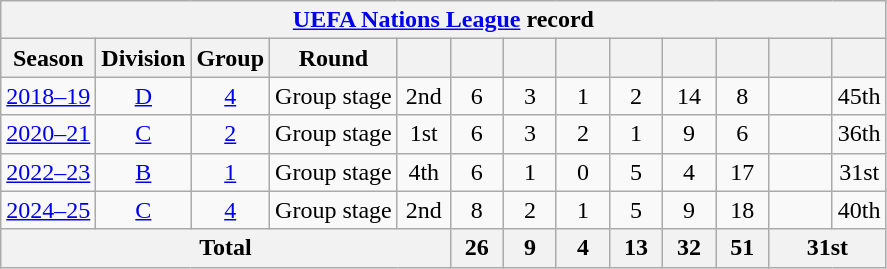<table class="wikitable" style="text-align: center;">
<tr>
<th colspan=13><a href='#'>UEFA Nations League</a> record</th>
</tr>
<tr>
<th>Season</th>
<th>Division</th>
<th>Group</th>
<th>Round</th>
<th width=28></th>
<th width=28></th>
<th width=28></th>
<th width=28></th>
<th width=28></th>
<th width=28></th>
<th width=28></th>
<th width=35></th>
<th width=28></th>
</tr>
<tr>
<td><a href='#'>2018–19</a></td>
<td><a href='#'>D</a></td>
<td><a href='#'>4</a></td>
<td>Group stage</td>
<td>2nd</td>
<td>6</td>
<td>3</td>
<td>1</td>
<td>2</td>
<td>14</td>
<td>8</td>
<td></td>
<td>45th</td>
</tr>
<tr>
<td><a href='#'>2020–21</a></td>
<td><a href='#'>C</a></td>
<td><a href='#'>2</a></td>
<td>Group stage</td>
<td>1st</td>
<td>6</td>
<td>3</td>
<td>2</td>
<td>1</td>
<td>9</td>
<td>6</td>
<td></td>
<td>36th</td>
</tr>
<tr>
<td><a href='#'>2022–23</a></td>
<td><a href='#'>B</a></td>
<td><a href='#'>1</a></td>
<td>Group stage</td>
<td>4th</td>
<td>6</td>
<td>1</td>
<td>0</td>
<td>5</td>
<td>4</td>
<td>17</td>
<td></td>
<td>31st</td>
</tr>
<tr>
<td><a href='#'>2024–25</a></td>
<td><a href='#'>C</a></td>
<td><a href='#'>4</a></td>
<td>Group stage</td>
<td>2nd</td>
<td>8</td>
<td>2</td>
<td>1</td>
<td>5</td>
<td>9</td>
<td>18</td>
<td></td>
<td>40th</td>
</tr>
<tr>
<th colspan=5>Total</th>
<th>26</th>
<th>9</th>
<th>4</th>
<th>13</th>
<th>32</th>
<th>51</th>
<th colspan=2>31st</th>
</tr>
</table>
